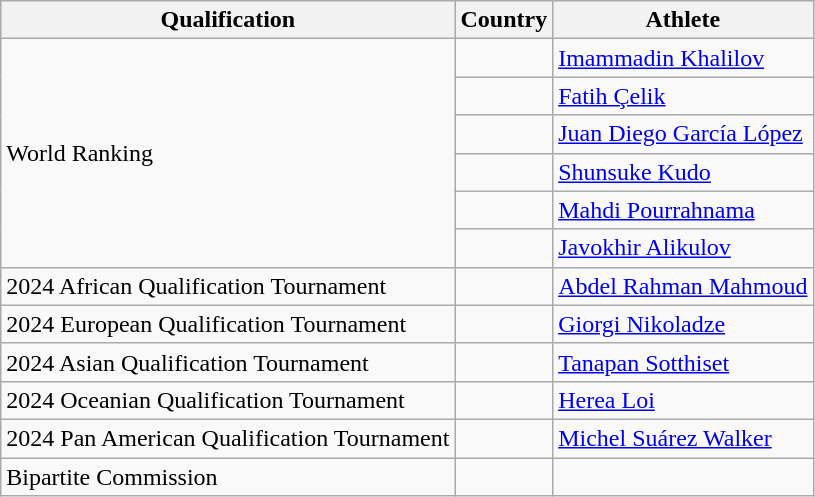<table class="wikitable">
<tr>
<th>Qualification</th>
<th>Country</th>
<th>Athlete</th>
</tr>
<tr>
<td rowspan="6">World Ranking</td>
<td></td>
<td><a href='#'>Imammadin Khalilov</a></td>
</tr>
<tr>
<td></td>
<td><a href='#'>Fatih Çelik</a></td>
</tr>
<tr>
<td></td>
<td><a href='#'>Juan Diego García López</a></td>
</tr>
<tr>
<td></td>
<td><a href='#'>Shunsuke Kudo</a></td>
</tr>
<tr>
<td></td>
<td><a href='#'>Mahdi Pourrahnama</a></td>
</tr>
<tr>
<td></td>
<td><a href='#'>Javokhir Alikulov</a></td>
</tr>
<tr>
<td>2024 African Qualification Tournament</td>
<td></td>
<td><a href='#'>Abdel Rahman Mahmoud</a></td>
</tr>
<tr>
<td>2024 European Qualification Tournament</td>
<td></td>
<td><a href='#'>Giorgi Nikoladze</a></td>
</tr>
<tr>
<td>2024 Asian Qualification Tournament</td>
<td></td>
<td><a href='#'>Tanapan Sotthiset</a></td>
</tr>
<tr>
<td>2024 Oceanian Qualification Tournament</td>
<td></td>
<td><a href='#'>Herea Loi</a></td>
</tr>
<tr>
<td>2024 Pan American Qualification Tournament</td>
<td></td>
<td><a href='#'>Michel Suárez Walker</a></td>
</tr>
<tr>
<td>Bipartite Commission</td>
<td></td>
<td></td>
</tr>
</table>
